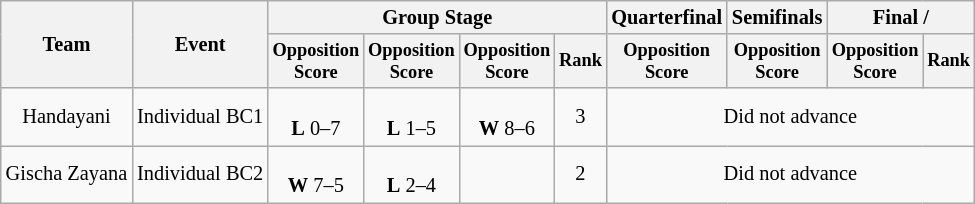<table class="wikitable" style="font-size:85%">
<tr>
<th rowspan=2>Team</th>
<th rowspan=2>Event</th>
<th colspan=4>Group Stage</th>
<th>Quarterfinal</th>
<th>Semifinals</th>
<th colspan=2>Final / </th>
</tr>
<tr style="font-size:90%">
<th>Opposition<br>Score</th>
<th>Opposition<br>Score</th>
<th>Opposition<br>Score</th>
<th>Rank</th>
<th>Opposition<br>Score</th>
<th>Opposition<br>Score</th>
<th>Opposition<br>Score</th>
<th>Rank</th>
</tr>
<tr align=center>
<td align=center>Handayani</td>
<td align=center>Individual BC1</td>
<td align=center><br><strong>L</strong> 0–7</td>
<td align=center><br><strong>L</strong> 1–5</td>
<td align=center><br><strong>W</strong> 8–6</td>
<td>3</td>
<td colspan="4">Did not advance</td>
</tr>
<tr align=center>
<td align=center>Gischa Zayana</td>
<td align=center>Individual BC2</td>
<td align=center><br><strong>W</strong> 7–5</td>
<td align=center><br><strong>L</strong> 2–4</td>
<td></td>
<td>2</td>
<td colspan="4">Did not advance</td>
</tr>
</table>
